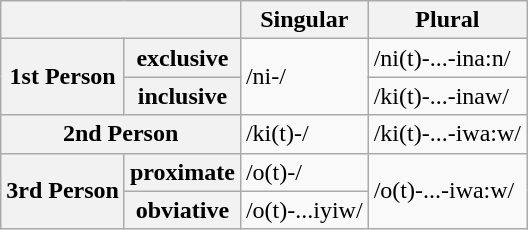<table class="wikitable">
<tr>
<th colspan="2"></th>
<th>Singular</th>
<th>Plural</th>
</tr>
<tr>
<th rowspan="2">1st Person</th>
<th>exclusive</th>
<td rowspan="2">/ni-/</td>
<td>/ni(t)-...-ina:n/</td>
</tr>
<tr>
<th>inclusive</th>
<td>/ki(t)-...-inaw/</td>
</tr>
<tr>
<th colspan="2">2nd Person</th>
<td>/ki(t)-/</td>
<td>/ki(t)-...-iwa:w/</td>
</tr>
<tr>
<th rowspan="2">3rd Person</th>
<th>proximate</th>
<td>/o(t)-/</td>
<td rowspan="2">/o(t)-...-iwa:w/</td>
</tr>
<tr>
<th>obviative</th>
<td>/o(t)-...iyiw/</td>
</tr>
</table>
